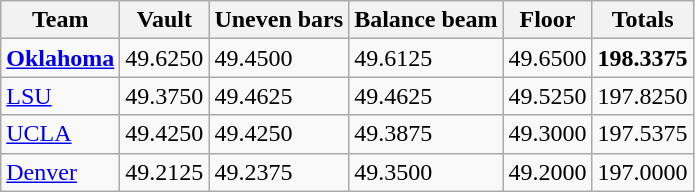<table class="wikitable">
<tr>
<th>Team</th>
<th>Vault</th>
<th>Uneven bars</th>
<th>Balance beam</th>
<th>Floor</th>
<th>Totals</th>
</tr>
<tr>
<td><a href='#'><strong>Oklahoma</strong></a></td>
<td>49.6250</td>
<td>49.4500</td>
<td>49.6125</td>
<td>49.6500</td>
<td><strong>198.3375</strong></td>
</tr>
<tr>
<td><a href='#'>LSU</a></td>
<td>49.3750</td>
<td>49.4625</td>
<td>49.4625</td>
<td>49.5250</td>
<td>197.8250</td>
</tr>
<tr>
<td><a href='#'>UCLA</a></td>
<td>49.4250</td>
<td>49.4250</td>
<td>49.3875</td>
<td>49.3000</td>
<td>197.5375</td>
</tr>
<tr>
<td><a href='#'>Denver</a></td>
<td>49.2125</td>
<td>49.2375</td>
<td>49.3500</td>
<td>49.2000</td>
<td>197.0000</td>
</tr>
</table>
